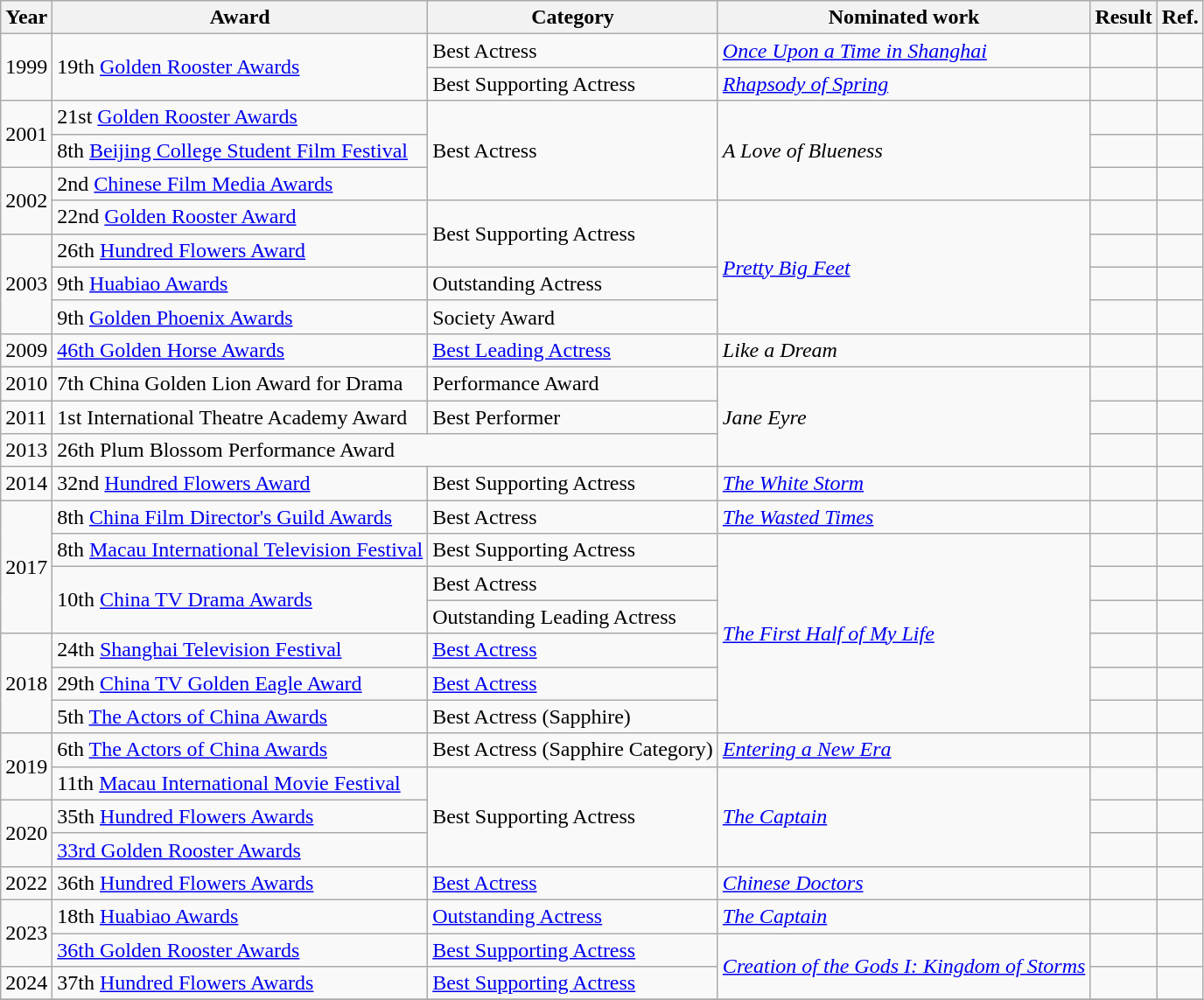<table class="wikitable">
<tr>
<th>Year</th>
<th>Award</th>
<th>Category</th>
<th>Nominated work</th>
<th>Result</th>
<th>Ref.</th>
</tr>
<tr>
<td rowspan=2>1999</td>
<td rowspan=2>19th <a href='#'>Golden Rooster Awards</a></td>
<td>Best Actress</td>
<td><em><a href='#'>Once Upon a Time in Shanghai</a></em></td>
<td></td>
<td></td>
</tr>
<tr>
<td>Best Supporting Actress</td>
<td><em><a href='#'>Rhapsody of Spring</a></em></td>
<td></td>
<td></td>
</tr>
<tr>
<td rowspan=2>2001</td>
<td>21st <a href='#'>Golden Rooster Awards</a></td>
<td rowspan=3>Best Actress</td>
<td rowspan=3><em>A Love of Blueness</em></td>
<td></td>
<td></td>
</tr>
<tr>
<td>8th <a href='#'>Beijing College Student Film Festival</a></td>
<td></td>
<td></td>
</tr>
<tr>
<td rowspan=2>2002</td>
<td>2nd <a href='#'>Chinese Film Media Awards</a></td>
<td></td>
<td></td>
</tr>
<tr>
<td>22nd <a href='#'>Golden Rooster Award</a></td>
<td rowspan=2>Best Supporting Actress</td>
<td rowspan=4><em><a href='#'>Pretty Big Feet</a></em></td>
<td></td>
<td></td>
</tr>
<tr>
<td rowspan=3>2003</td>
<td>26th <a href='#'>Hundred Flowers Award</a></td>
<td></td>
<td></td>
</tr>
<tr>
<td>9th <a href='#'>Huabiao Awards</a></td>
<td>Outstanding Actress</td>
<td></td>
<td></td>
</tr>
<tr>
<td>9th <a href='#'>Golden Phoenix Awards</a></td>
<td>Society Award</td>
<td></td>
<td></td>
</tr>
<tr>
<td>2009</td>
<td><a href='#'>46th Golden Horse Awards</a></td>
<td><a href='#'>Best Leading Actress</a></td>
<td><em>Like a Dream</em></td>
<td></td>
<td></td>
</tr>
<tr>
<td>2010</td>
<td>7th China Golden Lion Award for Drama</td>
<td>Performance Award</td>
<td rowspan=3><em>Jane Eyre</em></td>
<td></td>
<td></td>
</tr>
<tr>
<td>2011</td>
<td>1st International Theatre Academy Award</td>
<td>Best Performer</td>
<td></td>
<td></td>
</tr>
<tr>
<td>2013</td>
<td colspan=2>26th Plum Blossom Performance Award</td>
<td></td>
<td></td>
</tr>
<tr>
<td>2014</td>
<td>32nd <a href='#'>Hundred Flowers Award</a></td>
<td>Best Supporting Actress</td>
<td><em><a href='#'>The White Storm</a></em></td>
<td></td>
<td></td>
</tr>
<tr>
<td rowspan=4>2017</td>
<td>8th <a href='#'>China Film Director's Guild Awards</a></td>
<td>Best Actress</td>
<td><em><a href='#'>The Wasted Times</a></em></td>
<td></td>
<td></td>
</tr>
<tr>
<td>8th <a href='#'>Macau International Television Festival</a></td>
<td>Best Supporting Actress</td>
<td rowspan=6><em><a href='#'>The First Half of My Life</a></em></td>
<td></td>
<td></td>
</tr>
<tr>
<td rowspan=2>10th <a href='#'>China TV Drama Awards</a></td>
<td>Best Actress</td>
<td></td>
<td></td>
</tr>
<tr>
<td>Outstanding Leading Actress</td>
<td></td>
<td></td>
</tr>
<tr>
<td rowspan=3>2018</td>
<td>24th <a href='#'>Shanghai Television Festival</a></td>
<td><a href='#'>Best Actress</a></td>
<td></td>
<td></td>
</tr>
<tr>
<td>29th <a href='#'>China TV Golden Eagle Award</a></td>
<td><a href='#'>Best Actress</a></td>
<td></td>
<td></td>
</tr>
<tr>
<td>5th <a href='#'>The Actors of China Awards</a></td>
<td>Best Actress (Sapphire)</td>
<td></td>
<td></td>
</tr>
<tr>
<td rowspan=2>2019</td>
<td>6th <a href='#'>The Actors of China Awards</a></td>
<td>Best Actress (Sapphire Category)</td>
<td><em><a href='#'>Entering a New Era</a></em></td>
<td></td>
<td></td>
</tr>
<tr>
<td>11th <a href='#'>Macau International Movie Festival</a></td>
<td rowspan=3>Best Supporting Actress</td>
<td rowspan=3><em><a href='#'>The Captain</a></em></td>
<td></td>
<td></td>
</tr>
<tr>
<td rowspan=2>2020</td>
<td>35th <a href='#'>Hundred Flowers Awards</a></td>
<td></td>
<td></td>
</tr>
<tr>
<td><a href='#'>33rd Golden Rooster Awards</a></td>
<td></td>
<td></td>
</tr>
<tr>
<td>2022</td>
<td>36th <a href='#'>Hundred Flowers Awards</a></td>
<td><a href='#'>Best Actress</a></td>
<td><em><a href='#'>Chinese Doctors</a></em></td>
<td></td>
<td></td>
</tr>
<tr>
<td rowspan=2>2023</td>
<td>18th <a href='#'>Huabiao Awards</a></td>
<td><a href='#'>Outstanding Actress</a></td>
<td rowspan=1><em><a href='#'>The Captain</a></em></td>
<td></td>
<td></td>
</tr>
<tr>
<td><a href='#'>36th Golden Rooster Awards</a></td>
<td><a href='#'>Best Supporting Actress</a></td>
<td rowspan=2><em><a href='#'>Creation of the Gods I: Kingdom of Storms</a></em></td>
<td></td>
<td></td>
</tr>
<tr>
<td>2024</td>
<td>37th <a href='#'>Hundred Flowers Awards</a></td>
<td><a href='#'>Best Supporting Actress</a></td>
<td></td>
<td></td>
</tr>
<tr>
</tr>
</table>
